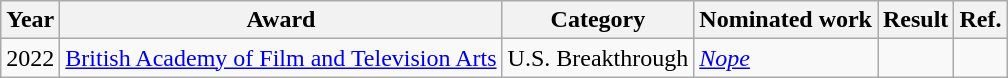<table class="wikitable">
<tr>
<th>Year</th>
<th>Award</th>
<th>Category</th>
<th>Nominated work</th>
<th>Result</th>
<th>Ref.</th>
</tr>
<tr>
<td>2022</td>
<td><a href='#'>British Academy of Film and Television Arts</a></td>
<td>U.S. Breakthrough</td>
<td><a href='#'><em>Nope</em></a></td>
<td></td>
<td></td>
</tr>
</table>
